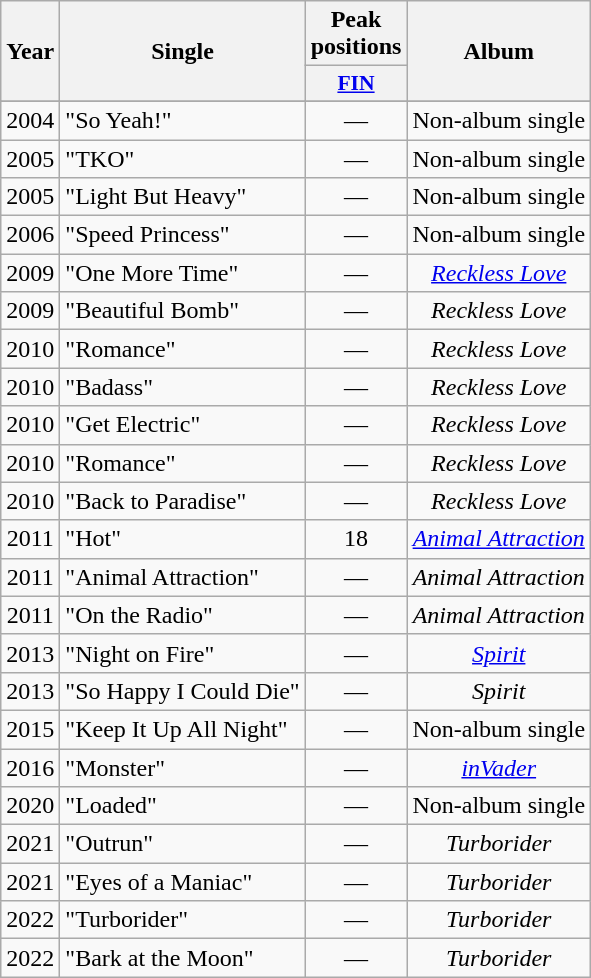<table class="wikitable">
<tr>
<th align="center" rowspan="2">Year</th>
<th align="center" rowspan="2">Single</th>
<th align="center" colspan="1">Peak positions</th>
<th align="center" rowspan="2">Album</th>
</tr>
<tr>
<th scope="col" style="width:3em;font-size:90%;"><a href='#'>FIN</a><br></th>
</tr>
<tr>
</tr>
<tr>
<td style="text-align:center;">2004</td>
<td>"So Yeah!"</td>
<td style="text-align:center;">—</td>
<td style="text-align:center;">Non-album single</td>
</tr>
<tr>
<td style="text-align:center;">2005</td>
<td>"TKO"</td>
<td style="text-align:center;">—</td>
<td style="text-align:center;">Non-album single</td>
</tr>
<tr>
<td style="text-align:center;">2005</td>
<td>"Light But Heavy"</td>
<td style="text-align:center;">—</td>
<td style="text-align:center;">Non-album single</td>
</tr>
<tr>
<td style="text-align:center;">2006</td>
<td>"Speed Princess"</td>
<td style="text-align:center;">—</td>
<td style="text-align:center;">Non-album single</td>
</tr>
<tr>
<td style="text-align:center;">2009</td>
<td>"One More Time"</td>
<td style="text-align:center;">—</td>
<td style="text-align:center;"><em><a href='#'>Reckless Love</a></em></td>
</tr>
<tr>
<td style="text-align:center;">2009</td>
<td>"Beautiful Bomb"</td>
<td style="text-align:center;">—</td>
<td style="text-align:center;"><em>Reckless Love</em></td>
</tr>
<tr>
<td style="text-align:center;">2010</td>
<td>"Romance"</td>
<td style="text-align:center;">—</td>
<td style="text-align:center;"><em>Reckless Love</em></td>
</tr>
<tr>
<td style="text-align:center;">2010</td>
<td>"Badass"</td>
<td style="text-align:center;">—</td>
<td style="text-align:center;"><em>Reckless Love</em></td>
</tr>
<tr>
<td style="text-align:center;">2010</td>
<td>"Get Electric"</td>
<td style="text-align:center;">—</td>
<td style="text-align:center;"><em>Reckless Love</em></td>
</tr>
<tr>
<td style="text-align:center;">2010</td>
<td>"Romance"</td>
<td style="text-align:center;">—</td>
<td style="text-align:center;"><em>Reckless Love</em></td>
</tr>
<tr>
<td style="text-align:center;">2010</td>
<td>"Back to Paradise"</td>
<td style="text-align:center;">—</td>
<td style="text-align:center;"><em>Reckless Love</em></td>
</tr>
<tr>
<td style="text-align:center;">2011</td>
<td>"Hot"</td>
<td style="text-align:center;">18</td>
<td style="text-align:center;"><em><a href='#'>Animal Attraction</a></em></td>
</tr>
<tr>
<td style="text-align:center;">2011</td>
<td>"Animal Attraction"</td>
<td style="text-align:center;">—</td>
<td style="text-align:center;"><em>Animal Attraction</em></td>
</tr>
<tr>
<td style="text-align:center;">2011</td>
<td>"On the Radio"</td>
<td style="text-align:center;">—</td>
<td style="text-align:center;"><em>Animal Attraction</em></td>
</tr>
<tr>
<td style="text-align:center;">2013</td>
<td>"Night on Fire"</td>
<td style="text-align:center;">—</td>
<td style="text-align:center;"><em><a href='#'>Spirit</a></em></td>
</tr>
<tr>
<td style="text-align:center;">2013</td>
<td>"So Happy I Could Die"</td>
<td style="text-align:center;">—</td>
<td style="text-align:center;"><em>Spirit</em></td>
</tr>
<tr>
<td style="text-align:center;">2015</td>
<td>"Keep It Up All Night"</td>
<td style="text-align:center;">—</td>
<td style="text-align:center;">Non-album single</td>
</tr>
<tr>
<td style="text-align:center;">2016</td>
<td>"Monster"</td>
<td style="text-align:center;">—</td>
<td style="text-align:center;"><em><a href='#'>inVader</a></em></td>
</tr>
<tr>
<td style="text-align:center;">2020</td>
<td>"Loaded"</td>
<td style="text-align:center;">—</td>
<td style="text-align:center;">Non-album single</td>
</tr>
<tr>
<td style="text-align:center;">2021</td>
<td>"Outrun"</td>
<td style="text-align:center;">—</td>
<td style="text-align:center;"><em>Turborider</em></td>
</tr>
<tr>
<td style="text-align:center;">2021</td>
<td>"Eyes of a Maniac"</td>
<td style="text-align:center;">—</td>
<td style="text-align:center;"><em>Turborider</em></td>
</tr>
<tr>
<td style="text-align:center;">2022</td>
<td>"Turborider"</td>
<td style="text-align:center;">—</td>
<td style="text-align:center;"><em>Turborider</em></td>
</tr>
<tr>
<td style="text-align:center;">2022</td>
<td>"Bark at the Moon"</td>
<td style="text-align:center;">—</td>
<td style="text-align:center;"><em>Turborider</em></td>
</tr>
</table>
